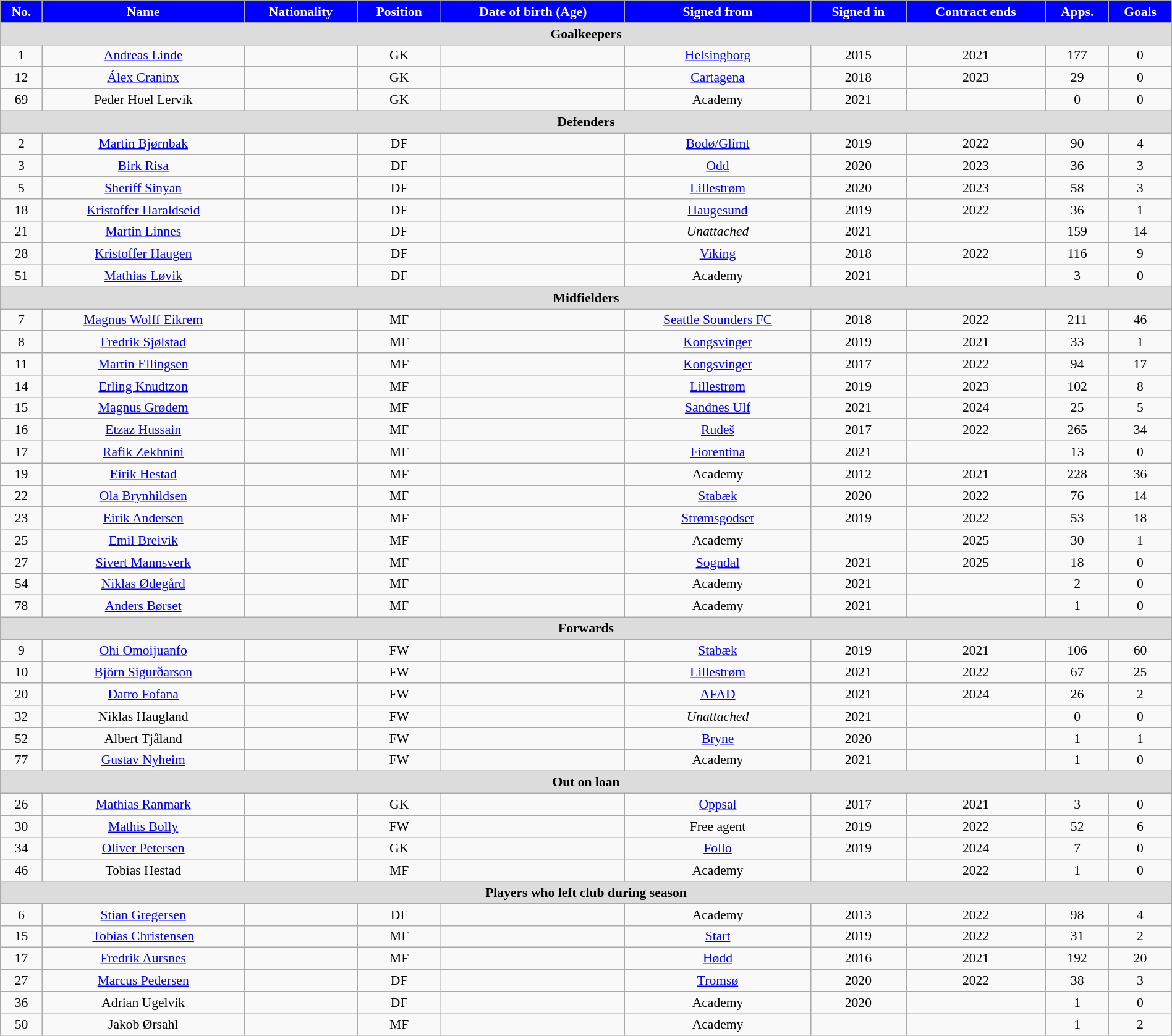<table class="wikitable"  style="text-align:center; font-size:90%; width:100%;">
<tr>
<th style="background:#00f; color:white; text-align:center;">No.</th>
<th style="background:#00f; color:white; text-align:center;">Name</th>
<th style="background:#00f; color:white; text-align:center;">Nationality</th>
<th style="background:#00f; color:white; text-align:center;">Position</th>
<th style="background:#00f; color:white; text-align:center;">Date of birth (Age)</th>
<th style="background:#00f; color:white; text-align:center;">Signed from</th>
<th style="background:#00f; color:white; text-align:center;">Signed in</th>
<th style="background:#00f; color:white; text-align:center;">Contract ends</th>
<th style="background:#00f; color:white; text-align:center;">Apps.</th>
<th style="background:#00f; color:white; text-align:center;">Goals</th>
</tr>
<tr>
<th colspan="11"  style="background:#dcdcdc; text-align:center;">Goalkeepers</th>
</tr>
<tr>
<td>1</td>
<td><a href='#'>Andreas Linde</a></td>
<td></td>
<td>GK</td>
<td></td>
<td><a href='#'>Helsingborg</a></td>
<td>2015</td>
<td>2021</td>
<td>177</td>
<td>0</td>
</tr>
<tr>
<td>12</td>
<td><a href='#'>Álex Craninx</a></td>
<td></td>
<td>GK</td>
<td></td>
<td><a href='#'>Cartagena</a></td>
<td>2018</td>
<td>2023</td>
<td>29</td>
<td>0</td>
</tr>
<tr>
<td>69</td>
<td>Peder Hoel Lervik</td>
<td></td>
<td>GK</td>
<td></td>
<td>Academy</td>
<td>2021</td>
<td></td>
<td>0</td>
<td>0</td>
</tr>
<tr>
<th colspan="11"  style="background:#dcdcdc; text-align:center;">Defenders</th>
</tr>
<tr>
<td>2</td>
<td><a href='#'>Martin Bjørnbak</a></td>
<td></td>
<td>DF</td>
<td></td>
<td><a href='#'>Bodø/Glimt</a></td>
<td>2019</td>
<td>2022</td>
<td>90</td>
<td>4</td>
</tr>
<tr>
<td>3</td>
<td><a href='#'>Birk Risa</a></td>
<td></td>
<td>DF</td>
<td></td>
<td><a href='#'>Odd</a></td>
<td>2020</td>
<td>2023</td>
<td>36</td>
<td>3</td>
</tr>
<tr>
<td>5</td>
<td><a href='#'>Sheriff Sinyan</a></td>
<td></td>
<td>DF</td>
<td></td>
<td><a href='#'>Lillestrøm</a></td>
<td>2020</td>
<td>2023</td>
<td>58</td>
<td>3</td>
</tr>
<tr>
<td>18</td>
<td><a href='#'>Kristoffer Haraldseid</a></td>
<td></td>
<td>DF</td>
<td></td>
<td><a href='#'>Haugesund</a></td>
<td>2019</td>
<td>2022</td>
<td>36</td>
<td>1</td>
</tr>
<tr>
<td>21</td>
<td><a href='#'>Martin Linnes</a></td>
<td></td>
<td>DF</td>
<td></td>
<td><em>Unattached</em></td>
<td>2021</td>
<td></td>
<td>159</td>
<td>14</td>
</tr>
<tr>
<td>28</td>
<td><a href='#'>Kristoffer Haugen</a></td>
<td></td>
<td>DF</td>
<td></td>
<td><a href='#'>Viking</a></td>
<td>2018</td>
<td>2022</td>
<td>116</td>
<td>9</td>
</tr>
<tr>
<td>51</td>
<td><a href='#'>Mathias Løvik</a></td>
<td></td>
<td>DF</td>
<td></td>
<td>Academy</td>
<td>2021</td>
<td></td>
<td>3</td>
<td>0</td>
</tr>
<tr>
<th colspan="11"  style="background:#dcdcdc; text-align:center;">Midfielders</th>
</tr>
<tr>
<td>7</td>
<td><a href='#'>Magnus Wolff Eikrem</a></td>
<td></td>
<td>MF</td>
<td></td>
<td><a href='#'>Seattle Sounders FC</a></td>
<td>2018</td>
<td>2022</td>
<td>211</td>
<td>46</td>
</tr>
<tr>
<td>8</td>
<td><a href='#'>Fredrik Sjølstad</a></td>
<td></td>
<td>MF</td>
<td></td>
<td><a href='#'>Kongsvinger</a></td>
<td>2019</td>
<td>2021</td>
<td>33</td>
<td>1</td>
</tr>
<tr>
<td>11</td>
<td><a href='#'>Martin Ellingsen</a></td>
<td></td>
<td>MF</td>
<td></td>
<td><a href='#'>Kongsvinger</a></td>
<td>2017</td>
<td>2022</td>
<td>94</td>
<td>17</td>
</tr>
<tr>
<td>14</td>
<td><a href='#'>Erling Knudtzon</a></td>
<td></td>
<td>MF</td>
<td></td>
<td><a href='#'>Lillestrøm</a></td>
<td>2019</td>
<td>2023</td>
<td>102</td>
<td>8</td>
</tr>
<tr>
<td>15</td>
<td><a href='#'>Magnus Grødem</a></td>
<td></td>
<td>MF</td>
<td></td>
<td><a href='#'>Sandnes Ulf</a></td>
<td>2021</td>
<td>2024</td>
<td>25</td>
<td>5</td>
</tr>
<tr>
<td>16</td>
<td><a href='#'>Etzaz Hussain</a></td>
<td></td>
<td>MF</td>
<td></td>
<td><a href='#'>Rudeš</a></td>
<td>2017</td>
<td>2022</td>
<td>265</td>
<td>34</td>
</tr>
<tr>
<td>17</td>
<td><a href='#'>Rafik Zekhnini</a></td>
<td></td>
<td>MF</td>
<td></td>
<td><a href='#'>Fiorentina</a></td>
<td>2021</td>
<td></td>
<td>13</td>
<td>0</td>
</tr>
<tr>
<td>19</td>
<td><a href='#'>Eirik Hestad</a></td>
<td></td>
<td>MF</td>
<td></td>
<td>Academy</td>
<td>2012</td>
<td>2021</td>
<td>228</td>
<td>36</td>
</tr>
<tr>
<td>22</td>
<td><a href='#'>Ola Brynhildsen</a></td>
<td></td>
<td>MF</td>
<td></td>
<td><a href='#'>Stabæk</a></td>
<td>2020</td>
<td>2022</td>
<td>76</td>
<td>14</td>
</tr>
<tr>
<td>23</td>
<td><a href='#'>Eirik Andersen</a></td>
<td></td>
<td>MF</td>
<td></td>
<td><a href='#'>Strømsgodset</a></td>
<td>2019</td>
<td>2022</td>
<td>53</td>
<td>18</td>
</tr>
<tr>
<td>25</td>
<td><a href='#'>Emil Breivik</a></td>
<td></td>
<td>MF</td>
<td></td>
<td>Academy</td>
<td></td>
<td>2025</td>
<td>30</td>
<td>1</td>
</tr>
<tr>
<td>27</td>
<td><a href='#'>Sivert Mannsverk</a></td>
<td></td>
<td>MF</td>
<td></td>
<td><a href='#'>Sogndal</a></td>
<td>2021</td>
<td>2025</td>
<td>18</td>
<td>0</td>
</tr>
<tr>
<td>54</td>
<td><a href='#'>Niklas Ødegård</a></td>
<td></td>
<td>MF</td>
<td></td>
<td>Academy</td>
<td>2021</td>
<td></td>
<td>2</td>
<td>0</td>
</tr>
<tr>
<td>78</td>
<td><a href='#'>Anders Børset</a></td>
<td></td>
<td>MF</td>
<td></td>
<td>Academy</td>
<td>2021</td>
<td></td>
<td>1</td>
<td>0</td>
</tr>
<tr>
<th colspan="11"  style="background:#dcdcdc; text-align:center;">Forwards</th>
</tr>
<tr>
<td>9</td>
<td><a href='#'>Ohi Omoijuanfo</a></td>
<td></td>
<td>FW</td>
<td></td>
<td><a href='#'>Stabæk</a></td>
<td>2019</td>
<td>2021</td>
<td>106</td>
<td>60</td>
</tr>
<tr>
<td>10</td>
<td><a href='#'>Björn Sigurðarson</a></td>
<td></td>
<td>FW</td>
<td></td>
<td><a href='#'>Lillestrøm</a></td>
<td>2021</td>
<td>2022</td>
<td>67</td>
<td>25</td>
</tr>
<tr>
<td>20</td>
<td><a href='#'>Datro Fofana</a></td>
<td></td>
<td>FW</td>
<td></td>
<td><a href='#'>AFAD</a></td>
<td>2021</td>
<td>2024</td>
<td>26</td>
<td>2</td>
</tr>
<tr>
<td>32</td>
<td>Niklas Haugland</td>
<td></td>
<td>FW</td>
<td></td>
<td><em>Unattached</em></td>
<td>2021</td>
<td></td>
<td>0</td>
<td>0</td>
</tr>
<tr>
<td>52</td>
<td>Albert Tjåland</td>
<td></td>
<td>FW</td>
<td></td>
<td><a href='#'>Bryne</a></td>
<td>2020</td>
<td></td>
<td>1</td>
<td>1</td>
</tr>
<tr>
<td>77</td>
<td><a href='#'>Gustav Nyheim</a></td>
<td></td>
<td>FW</td>
<td></td>
<td>Academy</td>
<td>2021</td>
<td></td>
<td>1</td>
<td>0</td>
</tr>
<tr>
<th colspan="11"  style="background:#dcdcdc; text-align:center;">Out on loan</th>
</tr>
<tr>
<td>26</td>
<td><a href='#'>Mathias Ranmark</a></td>
<td></td>
<td>GK</td>
<td></td>
<td><a href='#'>Oppsal</a></td>
<td>2017</td>
<td>2021</td>
<td>3</td>
<td>0</td>
</tr>
<tr>
<td>30</td>
<td><a href='#'>Mathis Bolly</a></td>
<td></td>
<td>FW</td>
<td></td>
<td>Free agent</td>
<td>2019</td>
<td>2022</td>
<td>52</td>
<td>6</td>
</tr>
<tr>
<td>34</td>
<td><a href='#'>Oliver Petersen</a></td>
<td></td>
<td>GK</td>
<td></td>
<td><a href='#'>Follo</a></td>
<td>2019</td>
<td>2024</td>
<td>7</td>
<td>0</td>
</tr>
<tr>
<td>46</td>
<td>Tobias Hestad</td>
<td></td>
<td>MF</td>
<td></td>
<td>Academy</td>
<td></td>
<td>2022</td>
<td>1</td>
<td>0</td>
</tr>
<tr>
<th colspan="11"  style="background:#dcdcdc; text-align:center;">Players who left club during season</th>
</tr>
<tr>
<td>6</td>
<td><a href='#'>Stian Gregersen</a></td>
<td></td>
<td>DF</td>
<td></td>
<td>Academy</td>
<td>2013</td>
<td>2022</td>
<td>98</td>
<td>4</td>
</tr>
<tr>
<td>15</td>
<td><a href='#'>Tobias Christensen</a></td>
<td></td>
<td>MF</td>
<td></td>
<td><a href='#'>Start</a></td>
<td>2019</td>
<td>2022</td>
<td>31</td>
<td>2</td>
</tr>
<tr>
<td>17</td>
<td><a href='#'>Fredrik Aursnes</a></td>
<td></td>
<td>MF</td>
<td></td>
<td><a href='#'>Hødd</a></td>
<td>2016</td>
<td>2021</td>
<td>192</td>
<td>20</td>
</tr>
<tr>
<td>27</td>
<td><a href='#'>Marcus Pedersen</a></td>
<td></td>
<td>DF</td>
<td></td>
<td><a href='#'>Tromsø</a></td>
<td>2020</td>
<td>2022</td>
<td>38</td>
<td>3</td>
</tr>
<tr>
<td>36</td>
<td>Adrian Ugelvik</td>
<td></td>
<td>DF</td>
<td></td>
<td>Academy</td>
<td>2020</td>
<td></td>
<td>1</td>
<td>0</td>
</tr>
<tr>
<td>50</td>
<td>Jakob Ørsahl</td>
<td></td>
<td>MF</td>
<td></td>
<td>Academy</td>
<td></td>
<td></td>
<td>1</td>
<td>2</td>
</tr>
</table>
